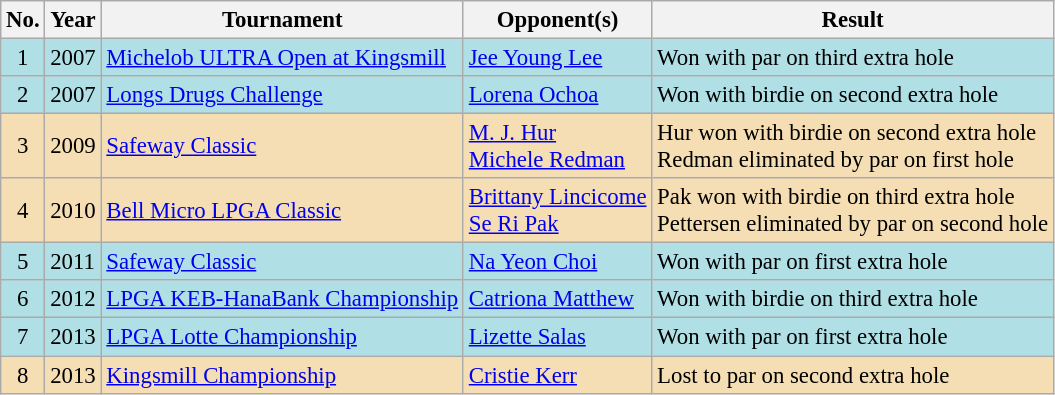<table class="wikitable" style="font-size:95%;">
<tr>
<th>No.</th>
<th>Year</th>
<th>Tournament</th>
<th>Opponent(s)</th>
<th>Result</th>
</tr>
<tr style="background:#B0E0E6;">
<td align=center>1</td>
<td align=center>2007</td>
<td><a href='#'>Michelob ULTRA Open at Kingsmill</a></td>
<td> <a href='#'>Jee Young Lee</a></td>
<td>Won with par on third extra hole</td>
</tr>
<tr style="background:#B0E0E6;">
<td align=center>2</td>
<td>2007</td>
<td><a href='#'>Longs Drugs Challenge</a></td>
<td> <a href='#'>Lorena Ochoa</a></td>
<td>Won with birdie on second extra hole</td>
</tr>
<tr style="background:#F5DEB3;">
<td align=center>3</td>
<td>2009</td>
<td><a href='#'>Safeway Classic</a></td>
<td> <a href='#'>M. J. Hur</a><br> <a href='#'>Michele Redman</a></td>
<td>Hur won with birdie on second extra hole<br>Redman eliminated by par on first hole</td>
</tr>
<tr style="background:#F5DEB3;">
<td align=center>4</td>
<td align=center>2010</td>
<td><a href='#'>Bell Micro LPGA Classic</a></td>
<td> <a href='#'>Brittany Lincicome</a><br> <a href='#'>Se Ri Pak</a></td>
<td>Pak won with birdie on third extra hole<br>Pettersen eliminated by par on second hole</td>
</tr>
<tr style="background:#B0E0E6;">
<td align=center>5</td>
<td>2011</td>
<td><a href='#'>Safeway Classic</a></td>
<td> <a href='#'>Na Yeon Choi</a></td>
<td>Won with par on first extra hole</td>
</tr>
<tr style="background:#B0E0E6;">
<td align=center>6</td>
<td>2012</td>
<td><a href='#'>LPGA KEB-HanaBank Championship</a></td>
<td> <a href='#'>Catriona Matthew</a></td>
<td>Won with birdie on third extra hole</td>
</tr>
<tr style="background:#B0E0E6;">
<td align=center>7</td>
<td>2013</td>
<td><a href='#'>LPGA Lotte Championship</a></td>
<td> <a href='#'>Lizette Salas</a></td>
<td>Won with par on first extra hole</td>
</tr>
<tr style="background:#F5DEB3;">
<td align=center>8</td>
<td align=center>2013</td>
<td><a href='#'>Kingsmill Championship</a></td>
<td> <a href='#'>Cristie Kerr</a></td>
<td>Lost to par on second extra hole</td>
</tr>
</table>
